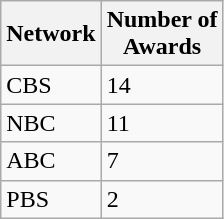<table class="wikitable">
<tr>
<th>Network</th>
<th>Number of<br>Awards</th>
</tr>
<tr>
<td>CBS</td>
<td>14</td>
</tr>
<tr>
<td>NBC</td>
<td>11</td>
</tr>
<tr>
<td>ABC</td>
<td>7</td>
</tr>
<tr>
<td>PBS</td>
<td>2</td>
</tr>
</table>
